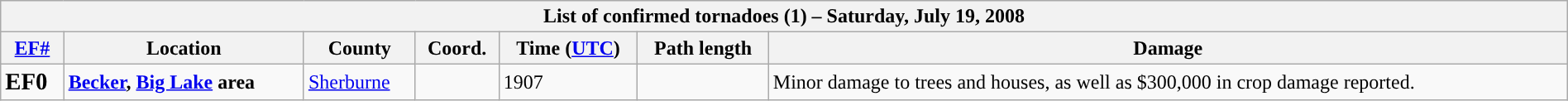<table class="wikitable collapsible" width="100%">
<tr>
<th colspan="7">List of confirmed tornadoes (1) – Saturday, July 19, 2008</th>
</tr>
<tr>
<th><a href='#'>EF#</a></th>
<th>Location</th>
<th>County</th>
<th>Coord.</th>
<th>Time (<a href='#'>UTC</a>)</th>
<th>Path length</th>
<th>Damage</th>
</tr>
<tr>
<td><big><strong>EF0</strong></big></td>
<td><strong><a href='#'>Becker</a>, <a href='#'>Big Lake</a> area</strong></td>
<td><a href='#'>Sherburne</a></td>
<td></td>
<td>1907</td>
<td></td>
<td>Minor damage to trees and houses, as well as $300,000 in crop damage reported.</td>
</tr>
</table>
